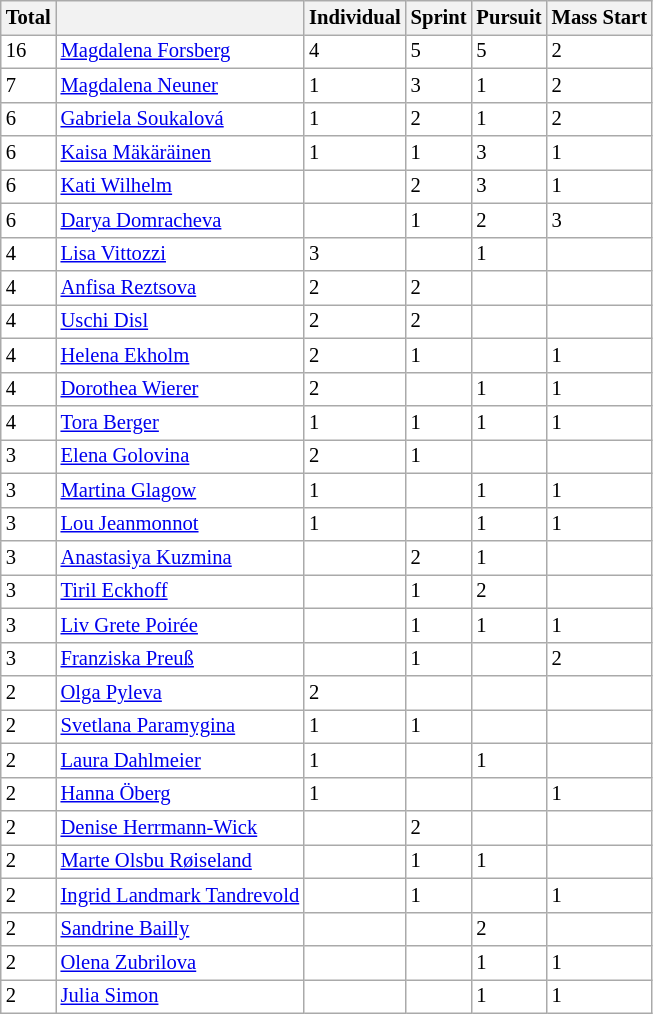<table class="wikitable plainrowheaders" style="background:#fff; font-size:86%; line-height:16px; border:grey solid 1px; border-collapse:collapse;">
<tr>
<th background:#efefef;">Total</th>
<th background:#efefef;"></th>
<th background:#efefef;">Individual</th>
<th background:#efefef;">Sprint</th>
<th background:#efefef;">Pursuit</th>
<th background:#efefef;">Mass Start</th>
</tr>
<tr>
<td>16</td>
<td> <a href='#'>Magdalena Forsberg</a></td>
<td>4</td>
<td>5</td>
<td>5</td>
<td>2</td>
</tr>
<tr>
<td>7</td>
<td> <a href='#'>Magdalena Neuner</a></td>
<td>1</td>
<td>3</td>
<td>1</td>
<td>2</td>
</tr>
<tr>
<td>6</td>
<td> <a href='#'>Gabriela Soukalová</a></td>
<td>1</td>
<td>2</td>
<td>1</td>
<td>2</td>
</tr>
<tr>
<td>6</td>
<td> <a href='#'>Kaisa Mäkäräinen</a></td>
<td>1</td>
<td>1</td>
<td>3</td>
<td>1</td>
</tr>
<tr>
<td>6</td>
<td> <a href='#'>Kati Wilhelm</a></td>
<td></td>
<td>2</td>
<td>3</td>
<td>1</td>
</tr>
<tr>
<td>6</td>
<td> <a href='#'>Darya Domracheva</a></td>
<td></td>
<td>1</td>
<td>2</td>
<td>3</td>
</tr>
<tr>
<td>4</td>
<td> <a href='#'>Lisa Vittozzi</a></td>
<td>3</td>
<td></td>
<td>1</td>
<td></td>
</tr>
<tr>
<td>4</td>
<td> <a href='#'>Anfisa Reztsova</a></td>
<td>2</td>
<td>2</td>
<td></td>
<td></td>
</tr>
<tr>
<td>4</td>
<td> <a href='#'>Uschi Disl</a></td>
<td>2</td>
<td>2</td>
<td></td>
<td></td>
</tr>
<tr>
<td>4</td>
<td> <a href='#'>Helena Ekholm</a></td>
<td>2</td>
<td>1</td>
<td></td>
<td>1</td>
</tr>
<tr>
<td>4</td>
<td> <a href='#'>Dorothea Wierer</a></td>
<td>2</td>
<td></td>
<td>1</td>
<td>1</td>
</tr>
<tr>
<td>4</td>
<td> <a href='#'>Tora Berger</a></td>
<td>1</td>
<td>1</td>
<td>1</td>
<td>1</td>
</tr>
<tr>
<td>3</td>
<td> <a href='#'>Elena Golovina</a></td>
<td>2</td>
<td>1</td>
<td></td>
<td></td>
</tr>
<tr>
<td>3</td>
<td> <a href='#'>Martina Glagow</a></td>
<td>1</td>
<td></td>
<td>1</td>
<td>1</td>
</tr>
<tr>
<td>3</td>
<td> <a href='#'>Lou Jeanmonnot</a></td>
<td>1</td>
<td></td>
<td>1</td>
<td>1</td>
</tr>
<tr>
<td>3</td>
<td> <a href='#'>Anastasiya Kuzmina</a></td>
<td></td>
<td>2</td>
<td>1</td>
<td></td>
</tr>
<tr>
<td>3</td>
<td> <a href='#'>Tiril Eckhoff</a></td>
<td></td>
<td>1</td>
<td>2</td>
<td></td>
</tr>
<tr>
<td>3</td>
<td> <a href='#'>Liv Grete Poirée</a></td>
<td></td>
<td>1</td>
<td>1</td>
<td>1</td>
</tr>
<tr>
<td>3</td>
<td> <a href='#'>Franziska Preuß</a></td>
<td></td>
<td>1</td>
<td></td>
<td>2</td>
</tr>
<tr>
<td>2</td>
<td> <a href='#'>Olga Pyleva</a></td>
<td>2</td>
<td></td>
<td></td>
<td></td>
</tr>
<tr>
<td>2</td>
<td> <a href='#'>Svetlana Paramygina</a></td>
<td>1</td>
<td>1</td>
<td></td>
<td></td>
</tr>
<tr>
<td>2</td>
<td> <a href='#'>Laura Dahlmeier</a></td>
<td>1</td>
<td></td>
<td>1</td>
<td></td>
</tr>
<tr>
<td>2</td>
<td> <a href='#'>Hanna Öberg</a></td>
<td>1</td>
<td></td>
<td></td>
<td>1</td>
</tr>
<tr>
<td>2</td>
<td> <a href='#'>Denise Herrmann-Wick</a></td>
<td></td>
<td>2</td>
<td></td>
<td></td>
</tr>
<tr>
<td>2</td>
<td> <a href='#'>Marte Olsbu Røiseland</a></td>
<td></td>
<td>1</td>
<td>1</td>
<td></td>
</tr>
<tr>
<td>2</td>
<td> <a href='#'>Ingrid Landmark Tandrevold</a></td>
<td></td>
<td>1</td>
<td></td>
<td>1</td>
</tr>
<tr>
<td>2</td>
<td> <a href='#'>Sandrine Bailly</a></td>
<td></td>
<td></td>
<td>2</td>
<td></td>
</tr>
<tr>
<td>2</td>
<td> <a href='#'>Olena Zubrilova</a></td>
<td></td>
<td></td>
<td>1</td>
<td>1</td>
</tr>
<tr>
<td>2</td>
<td> <a href='#'>Julia Simon</a></td>
<td></td>
<td></td>
<td>1</td>
<td>1</td>
</tr>
</table>
